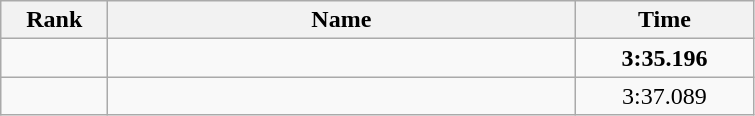<table class="wikitable" style="text-align:center;">
<tr>
<th style="width:4em">Rank</th>
<th style="width:19em">Name</th>
<th style="width:7em">Time</th>
</tr>
<tr>
<td></td>
<td align=left><strong></strong></td>
<td><strong>3:35.196</strong></td>
</tr>
<tr>
<td></td>
<td align=left></td>
<td>3:37.089</td>
</tr>
</table>
